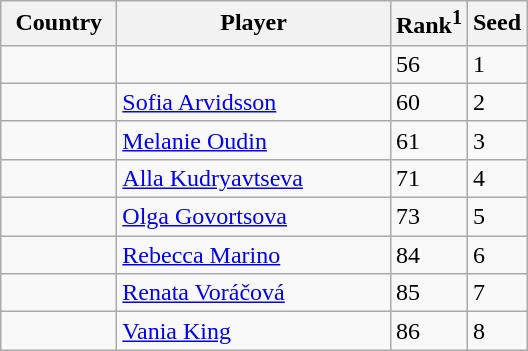<table class="wikitable" border="1">
<tr>
<th width="70">Country</th>
<th width="175">Player</th>
<th>Rank<sup>1</sup></th>
<th>Seed</th>
</tr>
<tr>
<td></td>
<td></td>
<td>56</td>
<td>1</td>
</tr>
<tr>
<td></td>
<td><a href='#'>Sofia Arvidsson</a></td>
<td>60</td>
<td>2</td>
</tr>
<tr>
<td></td>
<td><a href='#'>Melanie Oudin</a></td>
<td>61</td>
<td>3</td>
</tr>
<tr>
<td></td>
<td><a href='#'>Alla Kudryavtseva</a></td>
<td>71</td>
<td>4</td>
</tr>
<tr>
<td></td>
<td><a href='#'>Olga Govortsova</a></td>
<td>73</td>
<td>5</td>
</tr>
<tr>
<td></td>
<td><a href='#'>Rebecca Marino</a></td>
<td>84</td>
<td>6</td>
</tr>
<tr>
<td></td>
<td><a href='#'>Renata Voráčová</a></td>
<td>85</td>
<td>7</td>
</tr>
<tr>
<td></td>
<td><a href='#'>Vania King</a></td>
<td>86</td>
<td>8</td>
</tr>
</table>
